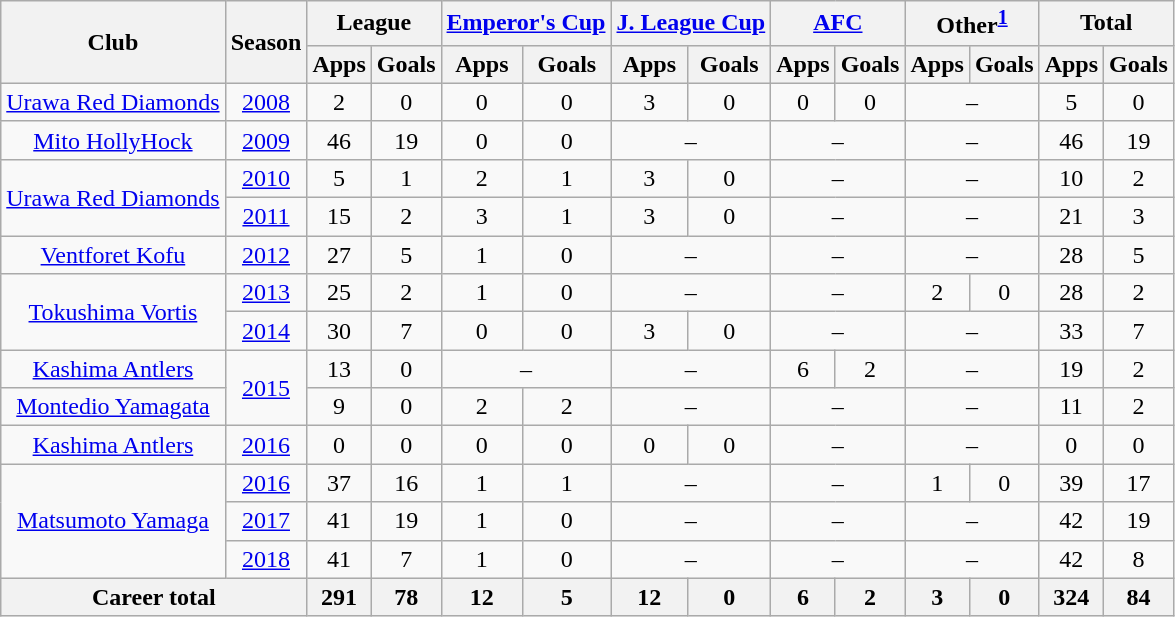<table class="wikitable" style="text-align:center;">
<tr>
<th rowspan="2">Club</th>
<th rowspan="2">Season</th>
<th colspan="2">League</th>
<th colspan="2"><a href='#'>Emperor's Cup</a></th>
<th colspan="2"><a href='#'>J. League Cup</a></th>
<th colspan="2"><a href='#'>AFC</a></th>
<th colspan="2">Other<sup><a href='#'>1</a></sup></th>
<th colspan="2">Total</th>
</tr>
<tr>
<th>Apps</th>
<th>Goals</th>
<th>Apps</th>
<th>Goals</th>
<th>Apps</th>
<th>Goals</th>
<th>Apps</th>
<th>Goals</th>
<th>Apps</th>
<th>Goals</th>
<th>Apps</th>
<th>Goals</th>
</tr>
<tr>
<td><a href='#'>Urawa Red Diamonds</a></td>
<td><a href='#'>2008</a></td>
<td>2</td>
<td>0</td>
<td>0</td>
<td>0</td>
<td>3</td>
<td>0</td>
<td>0</td>
<td>0</td>
<td colspan="2">–</td>
<td>5</td>
<td>0</td>
</tr>
<tr>
<td><a href='#'>Mito HollyHock</a></td>
<td><a href='#'>2009</a></td>
<td>46</td>
<td>19</td>
<td>0</td>
<td>0</td>
<td colspan="2">–</td>
<td colspan="2">–</td>
<td colspan="2">–</td>
<td>46</td>
<td>19</td>
</tr>
<tr>
<td rowspan="2"><a href='#'>Urawa Red Diamonds</a></td>
<td><a href='#'>2010</a></td>
<td>5</td>
<td>1</td>
<td>2</td>
<td>1</td>
<td>3</td>
<td>0</td>
<td colspan="2">–</td>
<td colspan="2">–</td>
<td>10</td>
<td>2</td>
</tr>
<tr>
<td><a href='#'>2011</a></td>
<td>15</td>
<td>2</td>
<td>3</td>
<td>1</td>
<td>3</td>
<td>0</td>
<td colspan="2">–</td>
<td colspan="2">–</td>
<td>21</td>
<td>3</td>
</tr>
<tr>
<td><a href='#'>Ventforet Kofu</a></td>
<td><a href='#'>2012</a></td>
<td>27</td>
<td>5</td>
<td>1</td>
<td>0</td>
<td colspan="2">–</td>
<td colspan="2">–</td>
<td colspan="2">–</td>
<td>28</td>
<td>5</td>
</tr>
<tr>
<td rowspan="2"><a href='#'>Tokushima Vortis</a></td>
<td><a href='#'>2013</a></td>
<td>25</td>
<td>2</td>
<td>1</td>
<td>0</td>
<td colspan="2">–</td>
<td colspan="2">–</td>
<td>2</td>
<td>0</td>
<td>28</td>
<td>2</td>
</tr>
<tr>
<td><a href='#'>2014</a></td>
<td>30</td>
<td>7</td>
<td>0</td>
<td>0</td>
<td>3</td>
<td>0</td>
<td colspan="2">–</td>
<td colspan="2">–</td>
<td>33</td>
<td>7</td>
</tr>
<tr>
<td><a href='#'>Kashima Antlers</a></td>
<td rowspan="2"><a href='#'>2015</a></td>
<td>13</td>
<td>0</td>
<td colspan="2">–</td>
<td colspan="2">–</td>
<td>6</td>
<td>2</td>
<td colspan="2">–</td>
<td>19</td>
<td>2</td>
</tr>
<tr>
<td><a href='#'>Montedio Yamagata</a></td>
<td>9</td>
<td>0</td>
<td>2</td>
<td>2</td>
<td colspan="2">–</td>
<td colspan="2">–</td>
<td colspan="2">–</td>
<td>11</td>
<td>2</td>
</tr>
<tr>
<td><a href='#'>Kashima Antlers</a></td>
<td><a href='#'>2016</a></td>
<td>0</td>
<td>0</td>
<td>0</td>
<td>0</td>
<td>0</td>
<td>0</td>
<td colspan="2">–</td>
<td colspan="2">–</td>
<td>0</td>
<td>0</td>
</tr>
<tr>
<td rowspan="3"><a href='#'>Matsumoto Yamaga</a></td>
<td><a href='#'>2016</a></td>
<td>37</td>
<td>16</td>
<td>1</td>
<td>1</td>
<td colspan="2">–</td>
<td colspan="2">–</td>
<td>1</td>
<td>0</td>
<td>39</td>
<td>17</td>
</tr>
<tr>
<td><a href='#'>2017</a></td>
<td>41</td>
<td>19</td>
<td>1</td>
<td>0</td>
<td colspan="2">–</td>
<td colspan="2">–</td>
<td colspan="2">–</td>
<td>42</td>
<td>19</td>
</tr>
<tr>
<td><a href='#'>2018</a></td>
<td>41</td>
<td>7</td>
<td>1</td>
<td>0</td>
<td colspan="2">–</td>
<td colspan="2">–</td>
<td colspan="2">–</td>
<td>42</td>
<td>8</td>
</tr>
<tr>
<th colspan="2">Career total</th>
<th>291</th>
<th>78</th>
<th>12</th>
<th>5</th>
<th>12</th>
<th>0</th>
<th>6</th>
<th>2</th>
<th>3</th>
<th>0</th>
<th>324</th>
<th>84</th>
</tr>
</table>
